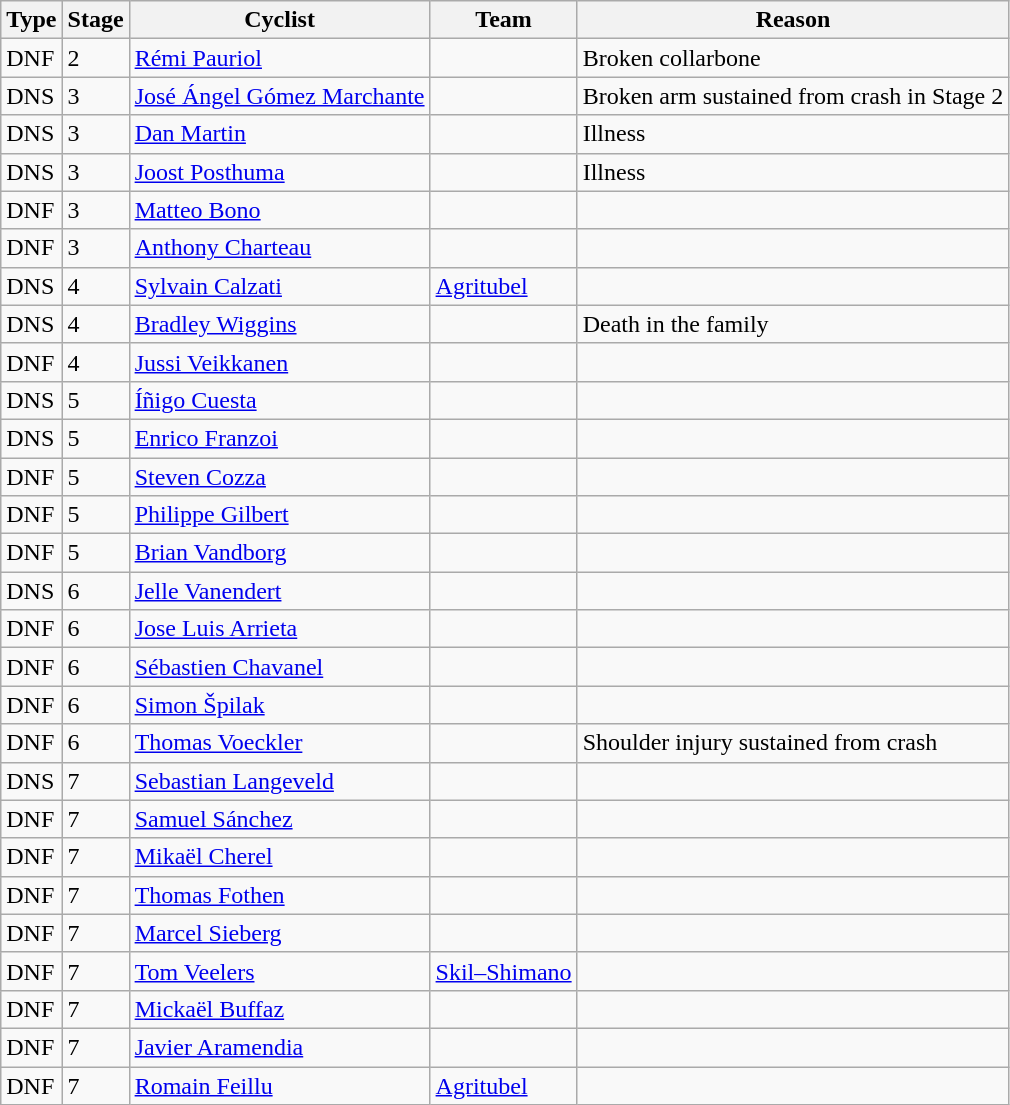<table class="wikitable">
<tr>
<th>Type</th>
<th>Stage</th>
<th>Cyclist</th>
<th>Team</th>
<th>Reason</th>
</tr>
<tr>
<td>DNF</td>
<td>2</td>
<td> <a href='#'>Rémi Pauriol</a></td>
<td></td>
<td>Broken collarbone</td>
</tr>
<tr>
<td>DNS</td>
<td>3</td>
<td> <a href='#'>José Ángel Gómez Marchante</a></td>
<td></td>
<td>Broken arm sustained from crash in Stage 2</td>
</tr>
<tr>
<td>DNS</td>
<td>3</td>
<td> <a href='#'>Dan Martin</a></td>
<td></td>
<td>Illness</td>
</tr>
<tr>
<td>DNS</td>
<td>3</td>
<td> <a href='#'>Joost Posthuma</a></td>
<td></td>
<td>Illness</td>
</tr>
<tr>
<td>DNF</td>
<td>3</td>
<td> <a href='#'>Matteo Bono</a></td>
<td></td>
<td></td>
</tr>
<tr>
<td>DNF</td>
<td>3</td>
<td> <a href='#'>Anthony Charteau</a></td>
<td></td>
<td></td>
</tr>
<tr>
<td>DNS</td>
<td>4</td>
<td> <a href='#'>Sylvain Calzati</a></td>
<td><a href='#'>Agritubel</a></td>
<td></td>
</tr>
<tr>
<td>DNS</td>
<td>4</td>
<td> <a href='#'>Bradley Wiggins</a></td>
<td></td>
<td>Death in the family</td>
</tr>
<tr>
<td>DNF</td>
<td>4</td>
<td> <a href='#'>Jussi Veikkanen</a></td>
<td></td>
<td></td>
</tr>
<tr>
<td>DNS</td>
<td>5</td>
<td> <a href='#'>Íñigo Cuesta</a></td>
<td></td>
<td></td>
</tr>
<tr>
<td>DNS</td>
<td>5</td>
<td> <a href='#'>Enrico Franzoi</a></td>
<td></td>
<td></td>
</tr>
<tr>
<td>DNF</td>
<td>5</td>
<td> <a href='#'>Steven Cozza</a></td>
<td></td>
<td></td>
</tr>
<tr>
<td>DNF</td>
<td>5</td>
<td> <a href='#'>Philippe Gilbert</a></td>
<td></td>
<td></td>
</tr>
<tr>
<td>DNF</td>
<td>5</td>
<td> <a href='#'>Brian Vandborg</a></td>
<td></td>
<td></td>
</tr>
<tr>
<td>DNS</td>
<td>6</td>
<td> <a href='#'>Jelle Vanendert</a></td>
<td></td>
<td></td>
</tr>
<tr>
<td>DNF</td>
<td>6</td>
<td> <a href='#'>Jose Luis Arrieta</a></td>
<td></td>
<td></td>
</tr>
<tr>
<td>DNF</td>
<td>6</td>
<td> <a href='#'>Sébastien Chavanel</a></td>
<td></td>
<td></td>
</tr>
<tr>
<td>DNF</td>
<td>6</td>
<td> <a href='#'>Simon Špilak</a></td>
<td></td>
<td></td>
</tr>
<tr>
<td>DNF</td>
<td>6</td>
<td> <a href='#'>Thomas Voeckler</a></td>
<td></td>
<td>Shoulder injury sustained from crash</td>
</tr>
<tr>
<td>DNS</td>
<td>7</td>
<td> <a href='#'>Sebastian Langeveld</a></td>
<td></td>
<td></td>
</tr>
<tr>
<td>DNF</td>
<td>7</td>
<td> <a href='#'>Samuel Sánchez</a></td>
<td></td>
<td></td>
</tr>
<tr>
<td>DNF</td>
<td>7</td>
<td> <a href='#'>Mikaël Cherel</a></td>
<td></td>
<td></td>
</tr>
<tr>
<td>DNF</td>
<td>7</td>
<td> <a href='#'>Thomas Fothen</a></td>
<td></td>
<td></td>
</tr>
<tr>
<td>DNF</td>
<td>7</td>
<td> <a href='#'>Marcel Sieberg</a></td>
<td></td>
<td></td>
</tr>
<tr>
<td>DNF</td>
<td>7</td>
<td> <a href='#'>Tom Veelers</a></td>
<td><a href='#'>Skil–Shimano</a></td>
<td></td>
</tr>
<tr>
<td>DNF</td>
<td>7</td>
<td> <a href='#'>Mickaël Buffaz</a></td>
<td></td>
<td></td>
</tr>
<tr>
<td>DNF</td>
<td>7</td>
<td> <a href='#'>Javier Aramendia</a></td>
<td></td>
<td></td>
</tr>
<tr>
<td>DNF</td>
<td>7</td>
<td> <a href='#'>Romain Feillu</a></td>
<td><a href='#'>Agritubel</a></td>
<td></td>
</tr>
</table>
